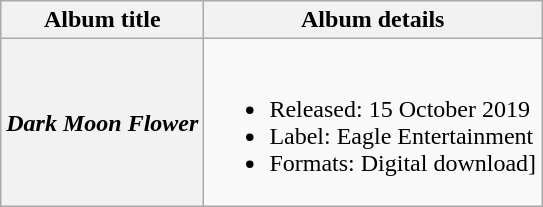<table class="wikitable">
<tr>
<th>Album title</th>
<th>Album details</th>
</tr>
<tr>
<th scope="row"><em>Dark Moon Flower</em></th>
<td><br><ul><li>Released: 15 October 2019</li><li>Label: Eagle Entertainment</li><li>Formats: Digital download]</li></ul></td>
</tr>
</table>
